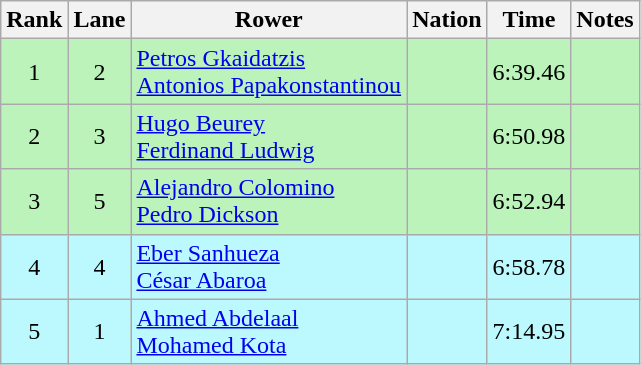<table class="wikitable sortable" style="text-align:center">
<tr>
<th>Rank</th>
<th>Lane</th>
<th>Rower</th>
<th>Nation</th>
<th>Time</th>
<th>Notes</th>
</tr>
<tr bgcolor=bbf3bb>
<td>1</td>
<td>2</td>
<td align=left><a href='#'>Petros Gkaidatzis</a><br><a href='#'>Antonios Papakonstantinou</a></td>
<td align=left></td>
<td>6:39.46</td>
<td></td>
</tr>
<tr bgcolor=bbf3bb>
<td>2</td>
<td>3</td>
<td align=left><a href='#'>Hugo Beurey</a><br><a href='#'>Ferdinand Ludwig</a></td>
<td align=left></td>
<td>6:50.98</td>
<td></td>
</tr>
<tr bgcolor=bbf3bb>
<td>3</td>
<td>5</td>
<td align=left><a href='#'>Alejandro Colomino</a><br><a href='#'>Pedro Dickson</a></td>
<td align=left></td>
<td>6:52.94</td>
<td></td>
</tr>
<tr bgcolor=bbf9ff>
<td>4</td>
<td>4</td>
<td align=left><a href='#'>Eber Sanhueza</a><br><a href='#'>César Abaroa</a></td>
<td align=left></td>
<td>6:58.78</td>
<td></td>
</tr>
<tr bgcolor=bbf9ff>
<td>5</td>
<td>1</td>
<td align=left><a href='#'>Ahmed Abdelaal</a><br><a href='#'>Mohamed Kota</a></td>
<td align=left></td>
<td>7:14.95</td>
<td></td>
</tr>
</table>
